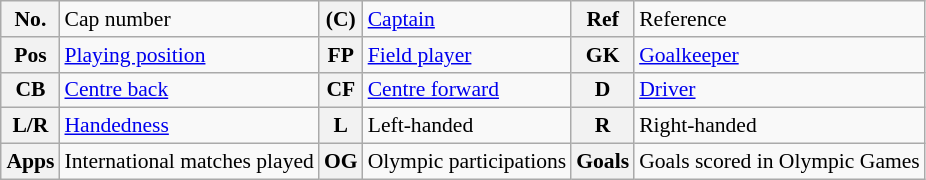<table class="wikitable" style="text-align: left; font-size: 90%; margin-left: 1em;">
<tr>
<th>No.</th>
<td>Cap number</td>
<th>(C)</th>
<td><a href='#'>Captain</a></td>
<th>Ref</th>
<td>Reference</td>
</tr>
<tr>
<th>Pos</th>
<td><a href='#'>Playing position</a></td>
<th>FP</th>
<td><a href='#'>Field player</a></td>
<th>GK</th>
<td><a href='#'>Goalkeeper</a></td>
</tr>
<tr>
<th>CB</th>
<td><a href='#'>Centre back</a></td>
<th>CF</th>
<td><a href='#'>Centre forward</a></td>
<th>D</th>
<td><a href='#'>Driver</a></td>
</tr>
<tr>
<th>L/R</th>
<td><a href='#'>Handedness</a></td>
<th>L</th>
<td>Left-handed</td>
<th>R</th>
<td>Right-handed</td>
</tr>
<tr>
<th>Apps</th>
<td>International matches played</td>
<th>OG</th>
<td>Olympic participations</td>
<th>Goals</th>
<td>Goals scored in Olympic Games</td>
</tr>
</table>
